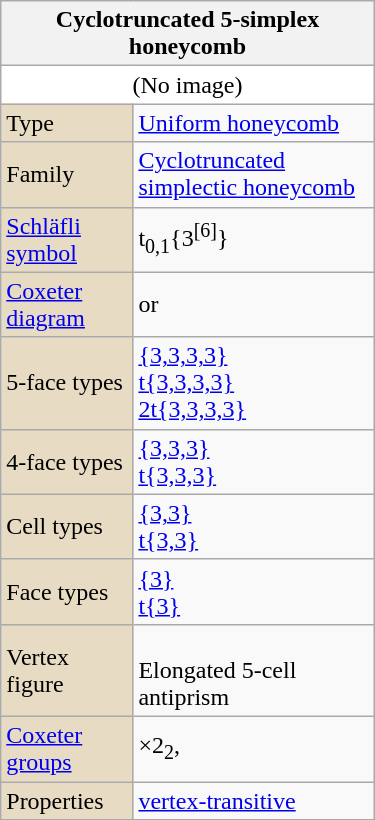<table class="wikitable" align="right" style="margin-left:10px" width="250">
<tr>
<th bgcolor=#e7dcc3 colspan=2>Cyclotruncated 5-simplex honeycomb</th>
</tr>
<tr>
<td bgcolor=#ffffff align=center colspan=2>(No image)</td>
</tr>
<tr>
<td bgcolor=#e7dcc3>Type</td>
<td><a href='#'>Uniform honeycomb</a></td>
</tr>
<tr>
<td bgcolor=#e7dcc3>Family</td>
<td><a href='#'>Cyclotruncated simplectic honeycomb</a></td>
</tr>
<tr>
<td bgcolor=#e7dcc3><a href='#'>Schläfli symbol</a></td>
<td>t<sub>0,1</sub>{3<sup>[6]</sup>}</td>
</tr>
<tr>
<td bgcolor=#e7dcc3><a href='#'>Coxeter diagram</a></td>
<td> or </td>
</tr>
<tr>
<td bgcolor=#e7dcc3>5-face types</td>
<td><a href='#'>{3,3,3,3}</a> <br><a href='#'>t{3,3,3,3}</a> <br><a href='#'>2t{3,3,3,3}</a> </td>
</tr>
<tr>
<td bgcolor=#e7dcc3>4-face types</td>
<td><a href='#'>{3,3,3}</a> <br><a href='#'>t{3,3,3}</a> </td>
</tr>
<tr>
<td bgcolor=#e7dcc3>Cell types</td>
<td><a href='#'>{3,3}</a> <br><a href='#'>t{3,3}</a> </td>
</tr>
<tr>
<td bgcolor=#e7dcc3>Face types</td>
<td><a href='#'>{3}</a> <br><a href='#'>t{3}</a> </td>
</tr>
<tr>
<td bgcolor=#e7dcc3>Vertex figure</td>
<td><br>Elongated 5-cell antiprism</td>
</tr>
<tr>
<td bgcolor=#e7dcc3><a href='#'>Coxeter groups</a></td>
<td>×2<sub>2</sub>, </td>
</tr>
<tr>
<td bgcolor=#e7dcc3>Properties</td>
<td><a href='#'>vertex-transitive</a></td>
</tr>
</table>
